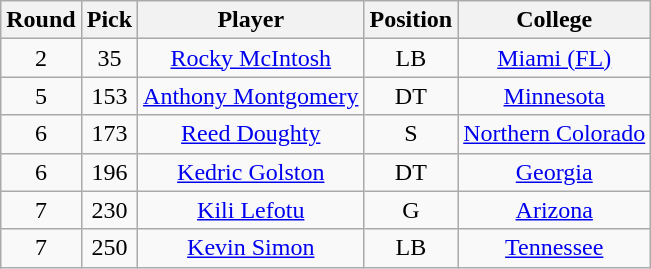<table class="wikitable sortable sortable"  style="text-align:center;">
<tr>
<th>Round</th>
<th>Pick</th>
<th>Player</th>
<th>Position</th>
<th>College</th>
</tr>
<tr>
<td>2</td>
<td>35</td>
<td><a href='#'>Rocky McIntosh</a></td>
<td>LB</td>
<td><a href='#'>Miami (FL)</a></td>
</tr>
<tr>
<td>5</td>
<td>153</td>
<td><a href='#'>Anthony Montgomery</a></td>
<td>DT</td>
<td><a href='#'>Minnesota</a></td>
</tr>
<tr>
<td>6</td>
<td>173</td>
<td><a href='#'>Reed Doughty</a></td>
<td>S</td>
<td><a href='#'>Northern Colorado</a></td>
</tr>
<tr>
<td>6</td>
<td>196</td>
<td><a href='#'>Kedric Golston</a></td>
<td>DT</td>
<td><a href='#'>Georgia</a></td>
</tr>
<tr>
<td>7</td>
<td>230</td>
<td><a href='#'>Kili Lefotu</a></td>
<td>G</td>
<td><a href='#'>Arizona</a></td>
</tr>
<tr>
<td>7</td>
<td>250</td>
<td><a href='#'>Kevin Simon</a></td>
<td>LB</td>
<td><a href='#'>Tennessee</a></td>
</tr>
</table>
